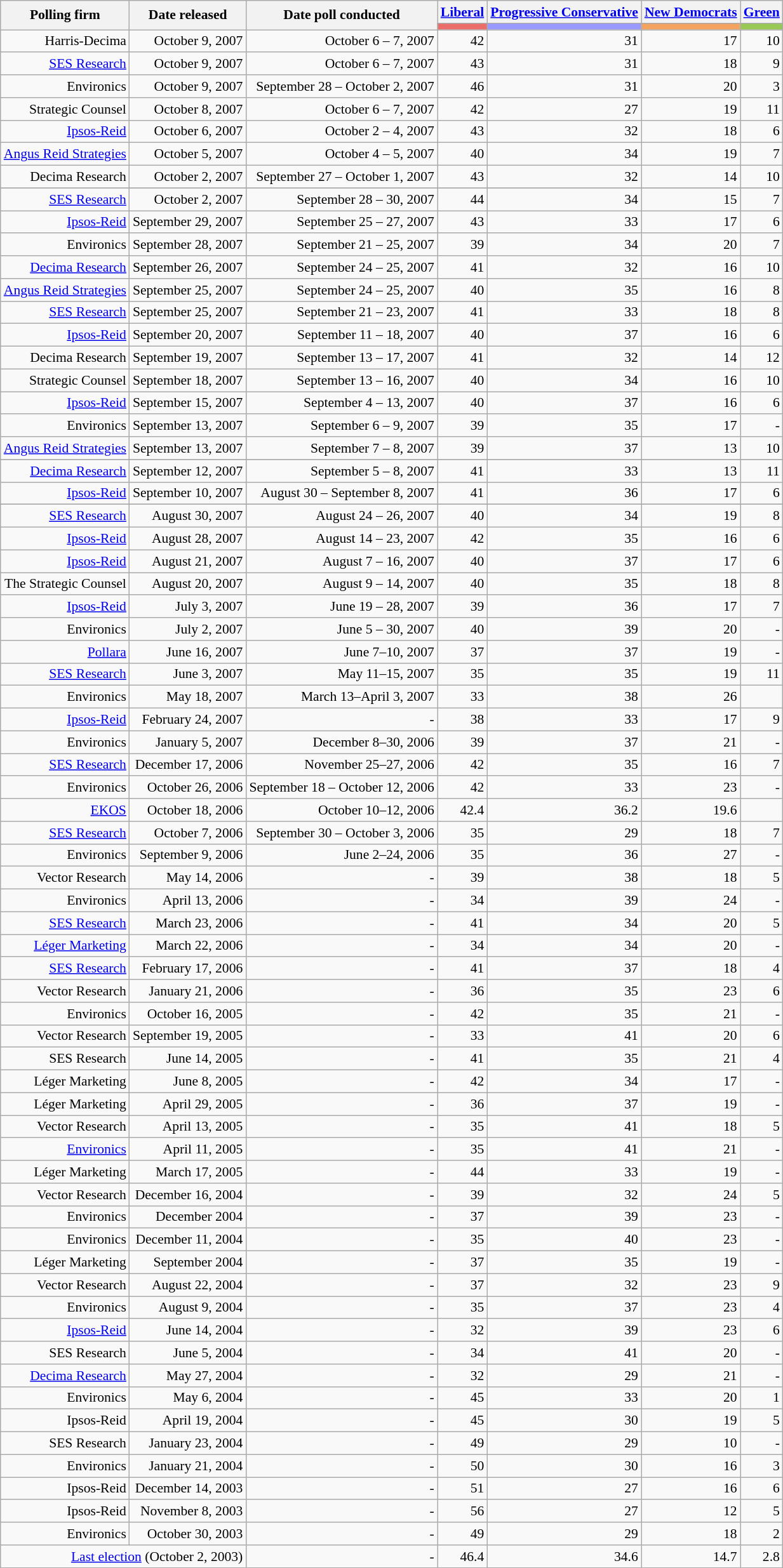<table class="wikitable" style="text-align:right; font-size:90%">
<tr>
<th rowspan="2">Polling firm</th>
<th rowspan="2">Date released</th>
<th rowspan="2">Date poll conducted</th>
<th><a href='#'>Liberal</a></th>
<th><a href='#'>Progressive Conservative</a></th>
<th><a href='#'>New Democrats</a></th>
<th><a href='#'>Green</a></th>
</tr>
<tr>
<th style="background-color:#EA6D6A;"></th>
<th style="background-color:#9999FF;"></th>
<th style="background-color:#F4A460;"></th>
<th style="background-color:#99C955;"></th>
</tr>
<tr>
<td>Harris-Decima</td>
<td>October 9, 2007</td>
<td>October 6 – 7, 2007</td>
<td>42</td>
<td>31</td>
<td>17</td>
<td>10</td>
</tr>
<tr>
<td><a href='#'>SES Research</a></td>
<td>October 9, 2007</td>
<td>October 6 – 7, 2007</td>
<td>43</td>
<td>31</td>
<td>18</td>
<td>9</td>
</tr>
<tr>
<td>Environics</td>
<td>October 9, 2007</td>
<td>September 28 – October 2, 2007</td>
<td>46</td>
<td>31</td>
<td>20</td>
<td>3</td>
</tr>
<tr>
<td>Strategic Counsel</td>
<td>October 8, 2007</td>
<td>October 6 – 7, 2007</td>
<td>42</td>
<td>27</td>
<td>19</td>
<td>11</td>
</tr>
<tr>
<td><a href='#'>Ipsos-Reid</a></td>
<td>October 6, 2007</td>
<td>October 2 – 4, 2007</td>
<td>43</td>
<td>32</td>
<td>18</td>
<td>6</td>
</tr>
<tr>
<td><a href='#'>Angus Reid Strategies</a></td>
<td>October 5, 2007</td>
<td>October 4 – 5, 2007</td>
<td>40</td>
<td>34</td>
<td>19</td>
<td>7</td>
</tr>
<tr>
<td>Decima Research</td>
<td>October 2, 2007</td>
<td>September  27 – October 1, 2007</td>
<td>43</td>
<td>32</td>
<td>14</td>
<td>10</td>
</tr>
<tr>
</tr>
<tr>
<td><a href='#'>SES Research</a></td>
<td>October 2, 2007</td>
<td>September 28 – 30, 2007</td>
<td>44</td>
<td>34</td>
<td>15</td>
<td>7</td>
</tr>
<tr>
<td><a href='#'>Ipsos-Reid</a></td>
<td>September 29, 2007</td>
<td>September 25 – 27, 2007</td>
<td>43</td>
<td>33</td>
<td>17</td>
<td>6</td>
</tr>
<tr>
<td>Environics</td>
<td>September 28, 2007</td>
<td>September 21 – 25, 2007</td>
<td>39</td>
<td>34</td>
<td>20</td>
<td>7</td>
</tr>
<tr>
<td><a href='#'>Decima Research</a></td>
<td>September 26, 2007</td>
<td>September 24 – 25, 2007</td>
<td>41</td>
<td>32</td>
<td>16</td>
<td>10</td>
</tr>
<tr>
<td><a href='#'>Angus Reid Strategies</a></td>
<td>September 25, 2007</td>
<td>September 24 – 25, 2007</td>
<td>40</td>
<td>35</td>
<td>16</td>
<td>8</td>
</tr>
<tr>
<td><a href='#'>SES Research</a></td>
<td>September 25, 2007</td>
<td>September 21 – 23, 2007</td>
<td>41</td>
<td>33</td>
<td>18</td>
<td>8</td>
</tr>
<tr>
<td><a href='#'>Ipsos-Reid</a></td>
<td>September 20, 2007</td>
<td>September 11 – 18, 2007</td>
<td>40</td>
<td>37</td>
<td>16</td>
<td>6</td>
</tr>
<tr>
<td>Decima Research</td>
<td>September 19, 2007</td>
<td>September 13 – 17, 2007</td>
<td>41</td>
<td>32</td>
<td>14</td>
<td>12</td>
</tr>
<tr>
<td>Strategic Counsel</td>
<td>September 18, 2007</td>
<td>September 13 – 16, 2007</td>
<td>40</td>
<td>34</td>
<td>16</td>
<td>10</td>
</tr>
<tr>
<td><a href='#'>Ipsos-Reid</a></td>
<td>September 15, 2007</td>
<td>September 4 – 13, 2007</td>
<td>40</td>
<td>37</td>
<td>16</td>
<td>6</td>
</tr>
<tr>
<td>Environics</td>
<td>September 13, 2007</td>
<td>September 6 – 9, 2007</td>
<td>39</td>
<td>35</td>
<td>17</td>
<td>-</td>
</tr>
<tr>
<td><a href='#'>Angus Reid Strategies</a></td>
<td>September 13, 2007</td>
<td>September 7 – 8, 2007</td>
<td>39</td>
<td>37</td>
<td>13</td>
<td>10</td>
</tr>
<tr>
</tr>
<tr>
<td><a href='#'>Decima Research</a></td>
<td>September 12, 2007</td>
<td>September 5 – 8, 2007</td>
<td>41</td>
<td>33</td>
<td>13</td>
<td>11</td>
</tr>
<tr>
<td><a href='#'>Ipsos-Reid</a></td>
<td>September 10, 2007</td>
<td>August 30 – September 8, 2007</td>
<td>41</td>
<td>36</td>
<td>17</td>
<td>6</td>
</tr>
<tr>
</tr>
<tr>
<td><a href='#'>SES Research</a></td>
<td>August 30, 2007</td>
<td>August 24 – 26, 2007</td>
<td>40</td>
<td>34</td>
<td>19</td>
<td>8</td>
</tr>
<tr>
<td><a href='#'>Ipsos-Reid</a></td>
<td>August 28, 2007</td>
<td>August 14 – 23, 2007</td>
<td>42</td>
<td>35</td>
<td>16</td>
<td>6</td>
</tr>
<tr>
<td><a href='#'>Ipsos-Reid</a></td>
<td>August 21, 2007</td>
<td>August 7 – 16, 2007</td>
<td>40</td>
<td>37</td>
<td>17</td>
<td>6</td>
</tr>
<tr>
<td>The Strategic Counsel</td>
<td>August 20, 2007</td>
<td>August 9 – 14, 2007</td>
<td>40</td>
<td>35</td>
<td>18</td>
<td>8</td>
</tr>
<tr>
<td><a href='#'>Ipsos-Reid</a></td>
<td>July 3, 2007</td>
<td>June 19 – 28, 2007</td>
<td>39</td>
<td>36</td>
<td>17</td>
<td>7</td>
</tr>
<tr>
<td>Environics</td>
<td>July 2, 2007</td>
<td>June 5 – 30, 2007</td>
<td>40</td>
<td>39</td>
<td>20</td>
<td>-</td>
</tr>
<tr>
<td><a href='#'>Pollara</a></td>
<td>June 16, 2007</td>
<td>June 7–10, 2007</td>
<td>37</td>
<td>37</td>
<td>19</td>
<td>-</td>
</tr>
<tr>
<td><a href='#'>SES Research</a></td>
<td>June 3, 2007</td>
<td>May 11–15, 2007</td>
<td>35</td>
<td>35</td>
<td>19</td>
<td>11</td>
</tr>
<tr>
<td>Environics</td>
<td>May 18, 2007</td>
<td>March 13–April 3, 2007</td>
<td>33</td>
<td>38</td>
<td>26</td>
<td></td>
</tr>
<tr>
<td><a href='#'>Ipsos-Reid</a></td>
<td>February 24, 2007</td>
<td>-</td>
<td>38</td>
<td>33</td>
<td>17</td>
<td>9</td>
</tr>
<tr>
<td>Environics</td>
<td>January 5, 2007</td>
<td>December 8–30, 2006</td>
<td>39</td>
<td>37</td>
<td>21</td>
<td>-</td>
</tr>
<tr>
<td><a href='#'>SES Research</a></td>
<td>December 17, 2006</td>
<td>November 25–27, 2006</td>
<td>42</td>
<td>35</td>
<td>16</td>
<td>7</td>
</tr>
<tr>
<td>Environics</td>
<td>October 26, 2006</td>
<td>September 18 – October 12, 2006</td>
<td>42</td>
<td>33</td>
<td>23</td>
<td>-</td>
</tr>
<tr>
<td><a href='#'>EKOS</a></td>
<td>October 18, 2006</td>
<td>October 10–12, 2006</td>
<td>42.4</td>
<td>36.2</td>
<td>19.6</td>
<td></td>
</tr>
<tr>
<td><a href='#'>SES Research</a></td>
<td>October 7, 2006</td>
<td>September 30 – October 3, 2006</td>
<td>35</td>
<td>29</td>
<td>18</td>
<td>7</td>
</tr>
<tr>
<td>Environics</td>
<td>September 9, 2006</td>
<td>June 2–24, 2006</td>
<td>35</td>
<td>36</td>
<td>27</td>
<td>-</td>
</tr>
<tr>
<td>Vector Research</td>
<td>May 14, 2006</td>
<td>-</td>
<td>39</td>
<td>38</td>
<td>18</td>
<td>5</td>
</tr>
<tr>
<td>Environics</td>
<td>April 13, 2006</td>
<td>-</td>
<td>34</td>
<td>39</td>
<td>24</td>
<td>-</td>
</tr>
<tr>
<td><a href='#'>SES Research</a></td>
<td>March 23, 2006</td>
<td>-</td>
<td>41</td>
<td>34</td>
<td>20</td>
<td>5</td>
</tr>
<tr>
<td><a href='#'>Léger Marketing</a></td>
<td>March 22, 2006</td>
<td>-</td>
<td>34</td>
<td>34</td>
<td>20</td>
<td>-</td>
</tr>
<tr>
<td><a href='#'>SES Research</a></td>
<td>February 17, 2006</td>
<td>-</td>
<td>41</td>
<td>37</td>
<td>18</td>
<td>4</td>
</tr>
<tr>
<td>Vector Research</td>
<td>January 21, 2006</td>
<td>-</td>
<td>36</td>
<td>35</td>
<td>23</td>
<td>6</td>
</tr>
<tr>
<td>Environics</td>
<td>October 16, 2005</td>
<td>-</td>
<td>42</td>
<td>35</td>
<td>21</td>
<td>-</td>
</tr>
<tr>
<td>Vector Research</td>
<td>September 19, 2005</td>
<td>-</td>
<td>33</td>
<td>41</td>
<td>20</td>
<td>6</td>
</tr>
<tr>
<td>SES Research</td>
<td>June 14, 2005</td>
<td>-</td>
<td>41</td>
<td>35</td>
<td>21</td>
<td>4</td>
</tr>
<tr>
<td>Léger Marketing</td>
<td>June 8, 2005</td>
<td>-</td>
<td>42</td>
<td>34</td>
<td>17</td>
<td>-</td>
</tr>
<tr>
<td>Léger Marketing</td>
<td>April 29, 2005</td>
<td>-</td>
<td>36</td>
<td>37</td>
<td>19</td>
<td>-</td>
</tr>
<tr>
<td>Vector Research</td>
<td>April 13, 2005</td>
<td>-</td>
<td>35</td>
<td>41</td>
<td>18</td>
<td>5</td>
</tr>
<tr>
<td><a href='#'>Environics</a></td>
<td>April 11, 2005</td>
<td>-</td>
<td>35</td>
<td>41</td>
<td>21</td>
<td>-</td>
</tr>
<tr>
<td>Léger Marketing</td>
<td>March 17, 2005</td>
<td>-</td>
<td>44</td>
<td>33</td>
<td>19</td>
<td>-</td>
</tr>
<tr>
<td>Vector Research</td>
<td>December 16, 2004</td>
<td>-</td>
<td>39</td>
<td>32</td>
<td>24</td>
<td>5</td>
</tr>
<tr>
<td>Environics</td>
<td>December 2004</td>
<td>-</td>
<td>37</td>
<td>39</td>
<td>23</td>
<td>-</td>
</tr>
<tr>
<td>Environics</td>
<td>December 11, 2004</td>
<td>-</td>
<td>35</td>
<td>40</td>
<td>23</td>
<td>-</td>
</tr>
<tr>
<td>Léger Marketing</td>
<td>September 2004</td>
<td>-</td>
<td>37</td>
<td>35</td>
<td>19</td>
<td>-</td>
</tr>
<tr>
<td>Vector Research</td>
<td>August 22, 2004</td>
<td>-</td>
<td>37</td>
<td>32</td>
<td>23</td>
<td>9</td>
</tr>
<tr>
<td>Environics</td>
<td>August 9, 2004</td>
<td>-</td>
<td>35</td>
<td>37</td>
<td>23</td>
<td>4</td>
</tr>
<tr>
<td><a href='#'>Ipsos-Reid</a></td>
<td>June 14, 2004</td>
<td>-</td>
<td>32</td>
<td>39</td>
<td>23</td>
<td>6</td>
</tr>
<tr>
<td>SES Research</td>
<td>June 5, 2004</td>
<td>-</td>
<td>34</td>
<td>41</td>
<td>20</td>
<td>-</td>
</tr>
<tr>
<td><a href='#'>Decima Research</a></td>
<td>May 27, 2004</td>
<td>-</td>
<td>32</td>
<td>29</td>
<td>21</td>
<td>-</td>
</tr>
<tr>
<td>Environics</td>
<td>May 6, 2004</td>
<td>-</td>
<td>45</td>
<td>33</td>
<td>20</td>
<td>1</td>
</tr>
<tr>
<td>Ipsos-Reid</td>
<td>April 19, 2004</td>
<td>-</td>
<td>45</td>
<td>30</td>
<td>19</td>
<td>5</td>
</tr>
<tr>
<td>SES Research</td>
<td>January 23, 2004</td>
<td>-</td>
<td>49</td>
<td>29</td>
<td>10</td>
<td>-</td>
</tr>
<tr>
<td>Environics</td>
<td>January 21, 2004</td>
<td>-</td>
<td>50</td>
<td>30</td>
<td>16</td>
<td>3</td>
</tr>
<tr>
<td>Ipsos-Reid</td>
<td>December 14, 2003</td>
<td>-</td>
<td>51</td>
<td>27</td>
<td>16</td>
<td>6</td>
</tr>
<tr>
<td>Ipsos-Reid</td>
<td>November 8, 2003</td>
<td>-</td>
<td>56</td>
<td>27</td>
<td>12</td>
<td>5</td>
</tr>
<tr>
<td>Environics</td>
<td>October 30, 2003</td>
<td>-</td>
<td>49</td>
<td>29</td>
<td>18</td>
<td>2</td>
</tr>
<tr>
<td colspan="2"><a href='#'>Last election</a> (October 2, 2003)</td>
<td>-</td>
<td>46.4</td>
<td>34.6</td>
<td>14.7</td>
<td>2.8</td>
</tr>
</table>
